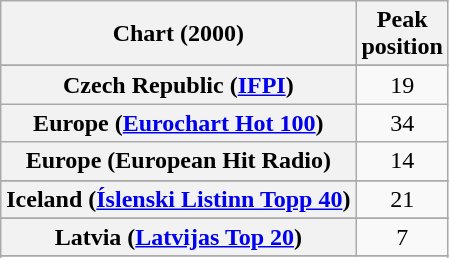<table class="wikitable sortable plainrowheaders" style="text-align:center">
<tr>
<th>Chart (2000)</th>
<th>Peak<br>position</th>
</tr>
<tr>
</tr>
<tr>
</tr>
<tr>
</tr>
<tr>
</tr>
<tr>
<th scope="row">Czech Republic (<a href='#'>IFPI</a>)</th>
<td>19</td>
</tr>
<tr>
<th scope="row">Europe (<a href='#'>Eurochart Hot 100</a>)</th>
<td>34</td>
</tr>
<tr>
<th scope="row">Europe (European Hit Radio)</th>
<td>14</td>
</tr>
<tr>
</tr>
<tr>
</tr>
<tr>
</tr>
<tr>
<th scope="row">Iceland (<a href='#'>Íslenski Listinn Topp 40</a>)</th>
<td>21</td>
</tr>
<tr>
</tr>
<tr>
</tr>
<tr>
<th scope="row">Latvia (<a href='#'>Latvijas Top 20</a>)</th>
<td>7</td>
</tr>
<tr>
</tr>
<tr>
</tr>
<tr>
</tr>
<tr>
</tr>
<tr>
</tr>
<tr>
</tr>
<tr>
</tr>
<tr>
</tr>
<tr>
</tr>
</table>
